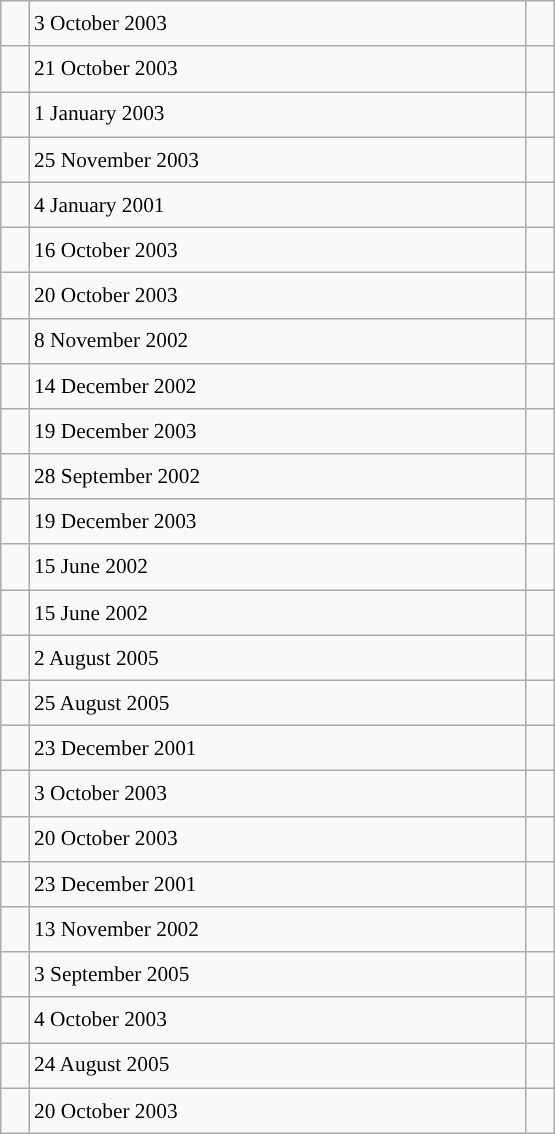<table class="wikitable" style="font-size: 89%; float: left; width: 26em; margin-right: 1em; line-height: 1.65em !important; height: 675px;">
<tr>
<td></td>
<td>3 October 2003</td>
<td></td>
</tr>
<tr>
<td></td>
<td>21 October 2003</td>
<td></td>
</tr>
<tr>
<td></td>
<td>1 January 2003</td>
<td></td>
</tr>
<tr>
<td></td>
<td>25 November 2003</td>
<td></td>
</tr>
<tr>
<td></td>
<td>4 January 2001</td>
<td></td>
</tr>
<tr>
<td></td>
<td>16 October 2003</td>
<td></td>
</tr>
<tr>
<td></td>
<td>20 October 2003</td>
<td></td>
</tr>
<tr>
<td></td>
<td>8 November 2002</td>
<td></td>
</tr>
<tr>
<td></td>
<td>14 December 2002</td>
<td></td>
</tr>
<tr>
<td></td>
<td>19 December 2003</td>
<td></td>
</tr>
<tr>
<td></td>
<td>28 September 2002</td>
<td></td>
</tr>
<tr>
<td></td>
<td>19 December 2003</td>
<td></td>
</tr>
<tr>
<td></td>
<td>15 June 2002</td>
<td></td>
</tr>
<tr>
<td></td>
<td>15 June 2002</td>
<td></td>
</tr>
<tr>
<td></td>
<td>2 August 2005</td>
<td></td>
</tr>
<tr>
<td></td>
<td>25 August 2005</td>
<td></td>
</tr>
<tr>
<td></td>
<td>23 December 2001</td>
<td></td>
</tr>
<tr>
<td></td>
<td>3 October 2003</td>
<td></td>
</tr>
<tr>
<td></td>
<td>20 October 2003</td>
<td></td>
</tr>
<tr>
<td></td>
<td>23 December 2001</td>
<td></td>
</tr>
<tr>
<td></td>
<td>13 November 2002</td>
<td></td>
</tr>
<tr>
<td></td>
<td>3 September 2005</td>
<td></td>
</tr>
<tr>
<td></td>
<td>4 October 2003</td>
<td></td>
</tr>
<tr>
<td></td>
<td>24 August 2005</td>
<td></td>
</tr>
<tr>
<td></td>
<td>20 October 2003</td>
<td></td>
</tr>
</table>
